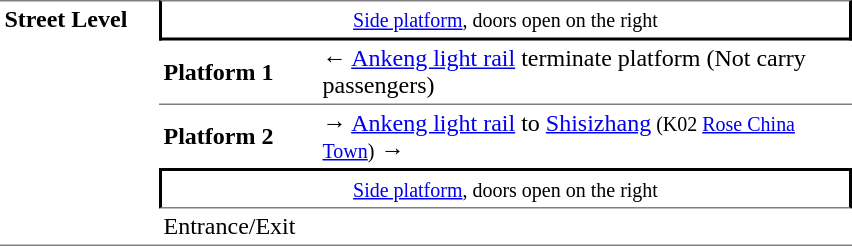<table cellspacing="0" cellpadding="3">
<tr>
<td rowspan="5" style="border-top:solid 1px gray;border-bottom:solid 1px gray;" width="100" valign="top"><strong>Street Level</strong></td>
<td colspan="2" style="border-right:solid 2px black;border-left:solid 2px black;border-bottom:solid 2px black;border-top:solid 1px gray" align="center"><small><a href='#'>Side platform</a>, doors open on the right</small></td>
</tr>
<tr>
<td style="border-bottom:solid 1px gray;" width="100"><strong>Platform 1</strong></td>
<td style="border-bottom:solid 1px gray;" width="350">←  <a href='#'>Ankeng light rail</a> terminate platform (Not carry passengers)</td>
</tr>
<tr>
<td><strong>Platform 2</strong></td>
<td><span>→</span>  <a href='#'>Ankeng light rail</a> to <a href='#'>Shisizhang</a><small> (K02 <a href='#'>Rose China Town</a>)</small> →</td>
</tr>
<tr>
<td colspan="2" style="border-top:solid 2px black;border-right:solid 2px black;border-left:solid 2px black;border-bottom:solid 1px gray;" align="center"><small><a href='#'>Side platform</a>, doors open on the right</small></td>
</tr>
<tr>
<td colspan="2" style="border-bottom:solid 1px gray;" valign="top">Entrance/Exit</td>
</tr>
</table>
